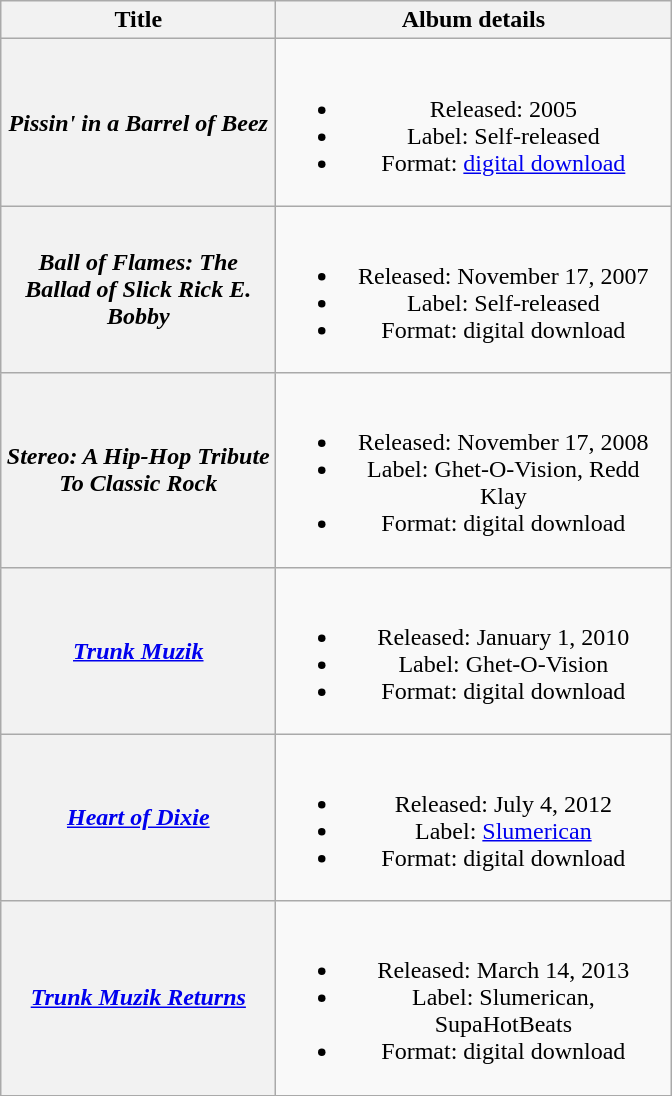<table class="wikitable plainrowheaders" style="text-align:center;">
<tr>
<th scope="col" style="width:11em;">Title</th>
<th scope="col" style="width:16em;">Album details</th>
</tr>
<tr>
<th scope="row"><em>Pissin' in a Barrel of Beez</em></th>
<td><br><ul><li>Released: 2005</li><li>Label: Self-released</li><li>Format: <a href='#'>digital download</a></li></ul></td>
</tr>
<tr>
<th scope="row"><em>Ball of Flames: The Ballad of Slick Rick E. Bobby</em></th>
<td><br><ul><li>Released: November 17, 2007</li><li>Label: Self-released</li><li>Format: digital download</li></ul></td>
</tr>
<tr>
<th scope="row"><em>Stereo: A Hip-Hop Tribute To Classic Rock </em></th>
<td><br><ul><li>Released: November 17, 2008</li><li>Label: Ghet-O-Vision, Redd Klay</li><li>Format: digital download</li></ul></td>
</tr>
<tr>
<th scope="row"><em><a href='#'>Trunk Muzik</a></em></th>
<td><br><ul><li>Released: January 1, 2010</li><li>Label: Ghet-O-Vision</li><li>Format: digital download</li></ul></td>
</tr>
<tr>
<th scope="row"><em><a href='#'>Heart of Dixie</a></em></th>
<td><br><ul><li>Released: July 4, 2012</li><li>Label: <a href='#'>Slumerican</a></li><li>Format: digital download</li></ul></td>
</tr>
<tr>
<th scope="row"><em><a href='#'>Trunk Muzik Returns</a></em></th>
<td><br><ul><li>Released: March 14, 2013</li><li>Label: Slumerican, SupaHotBeats</li><li>Format: digital download</li></ul></td>
</tr>
</table>
